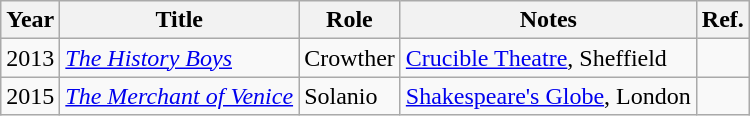<table class="wikitable sortable">
<tr>
<th>Year</th>
<th>Title</th>
<th>Role</th>
<th class="unsortable">Notes</th>
<th>Ref.</th>
</tr>
<tr>
<td>2013</td>
<td><em><a href='#'>The History Boys</a></em></td>
<td>Crowther</td>
<td><a href='#'>Crucible Theatre</a>, Sheffield</td>
<td></td>
</tr>
<tr>
<td>2015</td>
<td><em><a href='#'>The Merchant of Venice</a></em></td>
<td>Solanio</td>
<td><a href='#'>Shakespeare's Globe</a>, London</td>
<td></td>
</tr>
</table>
